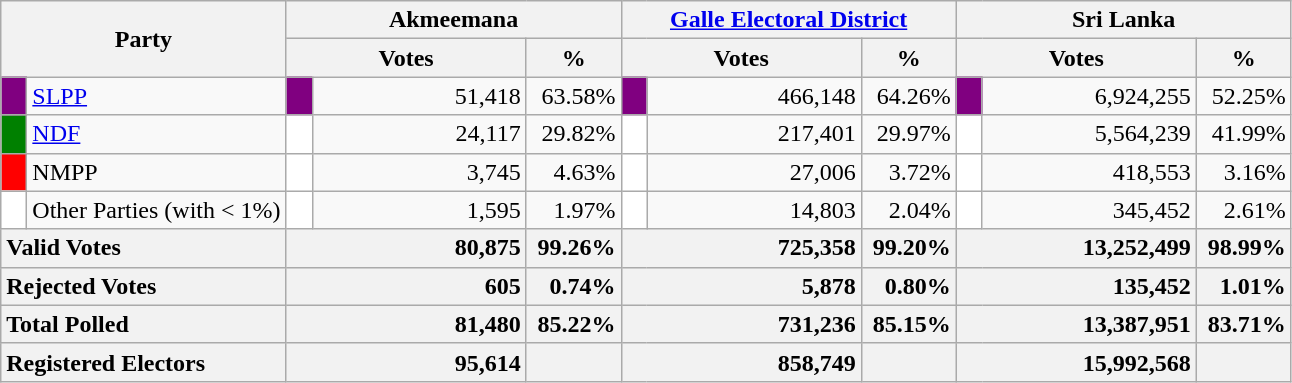<table class="wikitable">
<tr>
<th colspan="2" width="144px"rowspan="2">Party</th>
<th colspan="3" width="216px">Akmeemana</th>
<th colspan="3" width="216px"><a href='#'>Galle Electoral District</a></th>
<th colspan="3" width="216px">Sri Lanka</th>
</tr>
<tr>
<th colspan="2" width="144px">Votes</th>
<th>%</th>
<th colspan="2" width="144px">Votes</th>
<th>%</th>
<th colspan="2" width="144px">Votes</th>
<th>%</th>
</tr>
<tr>
<td style="background-color:purple;" width="10px"></td>
<td style="text-align:left;"><a href='#'>SLPP</a></td>
<td style="background-color:purple;" width="10px"></td>
<td style="text-align:right;">51,418</td>
<td style="text-align:right;">63.58%</td>
<td style="background-color:purple;" width="10px"></td>
<td style="text-align:right;">466,148</td>
<td style="text-align:right;">64.26%</td>
<td style="background-color:purple;" width="10px"></td>
<td style="text-align:right;">6,924,255</td>
<td style="text-align:right;">52.25%</td>
</tr>
<tr>
<td style="background-color:green;" width="10px"></td>
<td style="text-align:left;"><a href='#'>NDF</a></td>
<td style="background-color:white;" width="10px"></td>
<td style="text-align:right;">24,117</td>
<td style="text-align:right;">29.82%</td>
<td style="background-color:white;" width="10px"></td>
<td style="text-align:right;">217,401</td>
<td style="text-align:right;">29.97%</td>
<td style="background-color:white;" width="10px"></td>
<td style="text-align:right;">5,564,239</td>
<td style="text-align:right;">41.99%</td>
</tr>
<tr>
<td style="background-color:red;" width="10px"></td>
<td style="text-align:left;">NMPP</td>
<td style="background-color:white;" width="10px"></td>
<td style="text-align:right;">3,745</td>
<td style="text-align:right;">4.63%</td>
<td style="background-color:white;" width="10px"></td>
<td style="text-align:right;">27,006</td>
<td style="text-align:right;">3.72%</td>
<td style="background-color:white;" width="10px"></td>
<td style="text-align:right;">418,553</td>
<td style="text-align:right;">3.16%</td>
</tr>
<tr>
<td style="background-color:white;" width="10px"></td>
<td style="text-align:left;">Other Parties (with < 1%)</td>
<td style="background-color:white;" width="10px"></td>
<td style="text-align:right;">1,595</td>
<td style="text-align:right;">1.97%</td>
<td style="background-color:white;" width="10px"></td>
<td style="text-align:right;">14,803</td>
<td style="text-align:right;">2.04%</td>
<td style="background-color:white;" width="10px"></td>
<td style="text-align:right;">345,452</td>
<td style="text-align:right;">2.61%</td>
</tr>
<tr>
<th colspan="2" width="144px"style="text-align:left;">Valid Votes</th>
<th style="text-align:right;"colspan="2" width="144px">80,875</th>
<th style="text-align:right;">99.26%</th>
<th style="text-align:right;"colspan="2" width="144px">725,358</th>
<th style="text-align:right;">99.20%</th>
<th style="text-align:right;"colspan="2" width="144px">13,252,499</th>
<th style="text-align:right;">98.99%</th>
</tr>
<tr>
<th colspan="2" width="144px"style="text-align:left;">Rejected Votes</th>
<th style="text-align:right;"colspan="2" width="144px">605</th>
<th style="text-align:right;">0.74%</th>
<th style="text-align:right;"colspan="2" width="144px">5,878</th>
<th style="text-align:right;">0.80%</th>
<th style="text-align:right;"colspan="2" width="144px">135,452</th>
<th style="text-align:right;">1.01%</th>
</tr>
<tr>
<th colspan="2" width="144px"style="text-align:left;">Total Polled</th>
<th style="text-align:right;"colspan="2" width="144px">81,480</th>
<th style="text-align:right;">85.22%</th>
<th style="text-align:right;"colspan="2" width="144px">731,236</th>
<th style="text-align:right;">85.15%</th>
<th style="text-align:right;"colspan="2" width="144px">13,387,951</th>
<th style="text-align:right;">83.71%</th>
</tr>
<tr>
<th colspan="2" width="144px"style="text-align:left;">Registered Electors</th>
<th style="text-align:right;"colspan="2" width="144px">95,614</th>
<th></th>
<th style="text-align:right;"colspan="2" width="144px">858,749</th>
<th></th>
<th style="text-align:right;"colspan="2" width="144px">15,992,568</th>
<th></th>
</tr>
</table>
